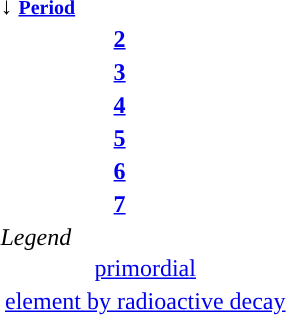<table class="floatright">
<tr>
<th colspan=2 style="text-align:left;">↓ <small><a href='#'>Period</a></small></th>
</tr>
<tr>
<th><a href='#'>2</a></th>
<td></td>
</tr>
<tr>
<th><a href='#'>3</a></th>
<td></td>
</tr>
<tr>
<th><a href='#'>4</a></th>
<td></td>
</tr>
<tr>
<th><a href='#'>5</a></th>
<td></td>
</tr>
<tr>
<th><a href='#'>6</a></th>
<td></td>
</tr>
<tr>
<th><a href='#'>7</a></th>
<td></td>
</tr>
<tr>
<td colspan="2"><em>Legend</em><br><table style="text-align:center; border:0; margin: 0 auto">
<tr>
<td style="border:"><a href='#'>primordial</a></td>
</tr>
<tr>
<td style="border:"><a href='#'>element by radioactive decay</a></td>
</tr>
</table>
</td>
</tr>
</table>
